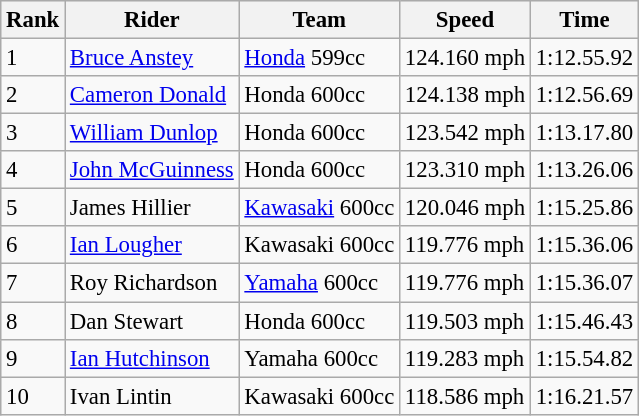<table class="wikitable" style="font-size: 95%;">
<tr style="background:#efefef;">
<th>Rank</th>
<th>Rider</th>
<th>Team</th>
<th>Speed</th>
<th>Time</th>
</tr>
<tr>
<td>1</td>
<td> <a href='#'>Bruce Anstey</a></td>
<td><a href='#'>Honda</a> 599cc</td>
<td>124.160 mph</td>
<td>1:12.55.92</td>
</tr>
<tr>
<td>2</td>
<td> <a href='#'>Cameron Donald</a></td>
<td>Honda 600cc</td>
<td>124.138 mph</td>
<td>1:12.56.69</td>
</tr>
<tr>
<td>3</td>
<td> <a href='#'>William Dunlop</a></td>
<td>Honda 600cc</td>
<td>123.542 mph</td>
<td>1:13.17.80</td>
</tr>
<tr>
<td>4</td>
<td> <a href='#'>John McGuinness</a></td>
<td>Honda 600cc</td>
<td>123.310 mph</td>
<td>1:13.26.06</td>
</tr>
<tr>
<td>5</td>
<td> James Hillier</td>
<td><a href='#'>Kawasaki</a> 600cc</td>
<td>120.046 mph</td>
<td>1:15.25.86</td>
</tr>
<tr>
<td>6</td>
<td> <a href='#'>Ian Lougher</a></td>
<td>Kawasaki 600cc</td>
<td>119.776 mph</td>
<td>1:15.36.06</td>
</tr>
<tr>
<td>7</td>
<td> Roy Richardson</td>
<td><a href='#'>Yamaha</a> 600cc</td>
<td>119.776 mph</td>
<td>1:15.36.07</td>
</tr>
<tr>
<td>8</td>
<td> Dan Stewart</td>
<td>Honda 600cc</td>
<td>119.503 mph</td>
<td>1:15.46.43</td>
</tr>
<tr>
<td>9</td>
<td> <a href='#'>Ian Hutchinson</a></td>
<td>Yamaha 600cc</td>
<td>119.283 mph</td>
<td>1:15.54.82</td>
</tr>
<tr>
<td>10</td>
<td> Ivan Lintin</td>
<td>Kawasaki 600cc</td>
<td>118.586 mph</td>
<td>1:16.21.57</td>
</tr>
</table>
